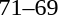<table style="text-align:center">
<tr>
<th width=200></th>
<th width=100></th>
<th width=200></th>
</tr>
<tr>
<td align=right></td>
<td>71–69</td>
<td align=left></td>
</tr>
</table>
